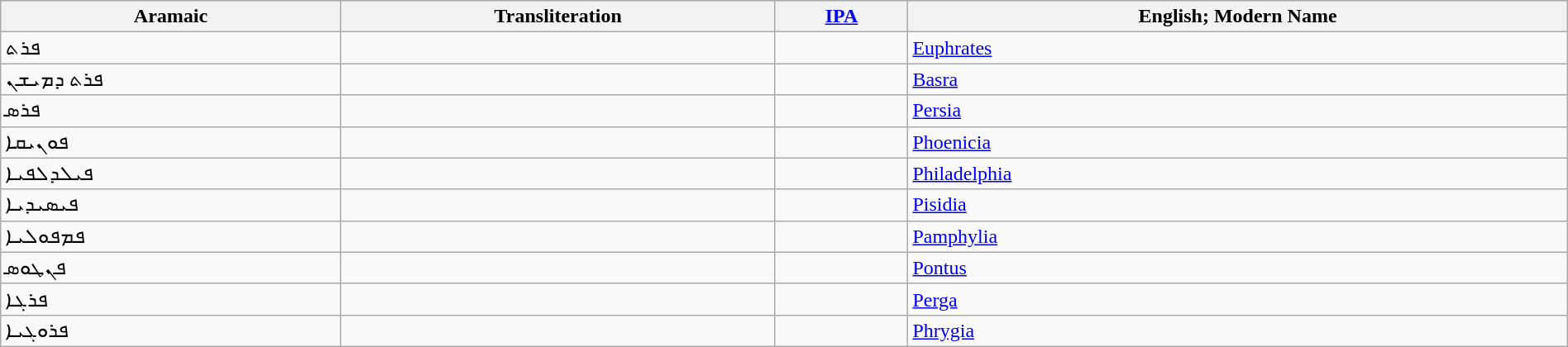<table class="wikitable" width="100%">
<tr>
<th>Aramaic</th>
<th>Transliteration</th>
<th><a href='#'>IPA</a></th>
<th>English; Modern Name</th>
</tr>
<tr>
<td>ܦܪܬ</td>
<td><em></em></td>
<td></td>
<td><a href='#'>Euphrates</a></td>
</tr>
<tr>
<td>ܦܪܬ ܕܡܝܫܢ</td>
<td><em></em></td>
<td></td>
<td><a href='#'>Basra</a></td>
</tr>
<tr>
<td>ܦܪܣ</td>
<td><em></em></td>
<td></td>
<td><a href='#'>Persia</a></td>
</tr>
<tr>
<td>ܦܘܢܝܩܐ</td>
<td><em></em></td>
<td></td>
<td><a href='#'>Phoenicia</a></td>
</tr>
<tr>
<td>ܦܝܠܕܠܦܝܐ</td>
<td><em></em></td>
<td></td>
<td><a href='#'>Philadelphia</a></td>
</tr>
<tr>
<td>ܦܝܣܝܕܝܐ</td>
<td><em></em></td>
<td></td>
<td><a href='#'>Pisidia</a></td>
</tr>
<tr>
<td>ܦܡܦܘܠܝܐ</td>
<td><em></em></td>
<td></td>
<td><a href='#'>Pamphylia</a></td>
</tr>
<tr>
<td>ܦܢܛܘܣ</td>
<td><em></em></td>
<td></td>
<td><a href='#'>Pontus</a></td>
</tr>
<tr>
<td>ܦܪܓܐ</td>
<td><em></em></td>
<td></td>
<td><a href='#'>Perga</a></td>
</tr>
<tr>
<td>ܦܪܘܓܝܐ</td>
<td><em></em></td>
<td></td>
<td><a href='#'>Phrygia</a></td>
</tr>
</table>
